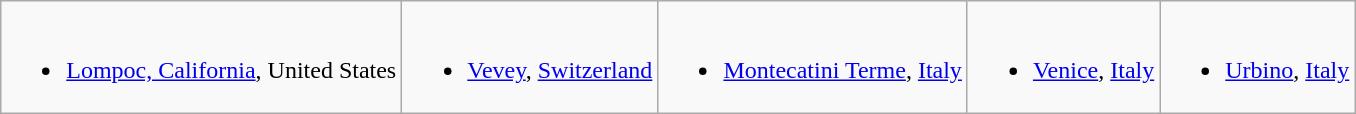<table class="wikitable">
<tr valign="top">
<td><br><ul><li> <a href='#'>Lompoc, California</a>, United States</li></ul></td>
<td><br><ul><li> <a href='#'>Vevey</a>, <a href='#'>Switzerland</a></li></ul></td>
<td><br><ul><li> <a href='#'>Montecatini Terme</a>, <a href='#'>Italy</a></li></ul></td>
<td><br><ul><li> <a href='#'>Venice</a>, <a href='#'>Italy</a></li></ul></td>
<td><br><ul><li> <a href='#'>Urbino</a>, <a href='#'>Italy</a></li></ul></td>
</tr>
</table>
